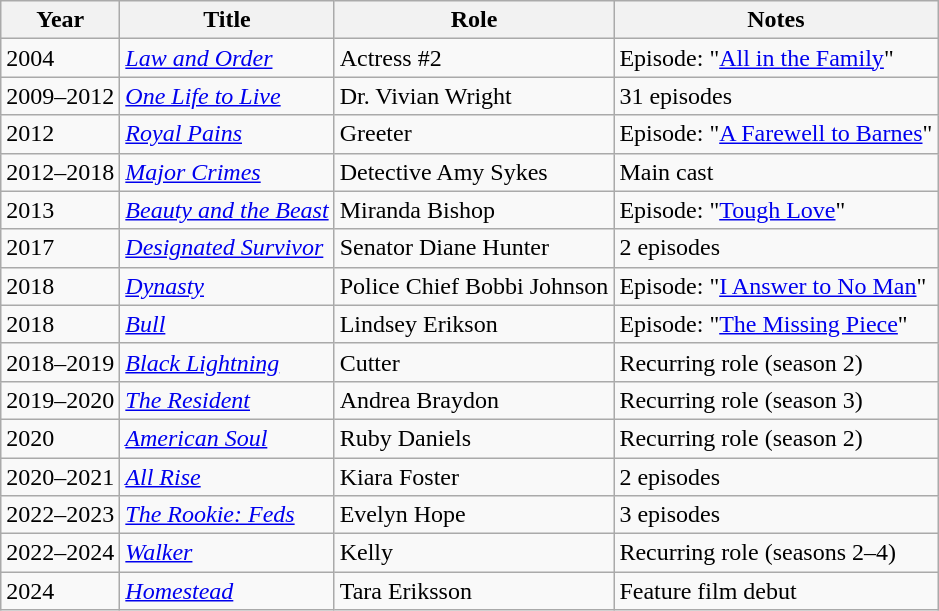<table class="wikitable sortable">
<tr>
<th>Year</th>
<th>Title</th>
<th>Role</th>
<th class="unsortable">Notes</th>
</tr>
<tr>
<td>2004</td>
<td><em><a href='#'>Law and Order</a></em></td>
<td>Actress #2</td>
<td>Episode: "<a href='#'>All in the Family</a>"</td>
</tr>
<tr>
<td>2009–2012</td>
<td><em><a href='#'>One Life to Live</a></em></td>
<td>Dr. Vivian Wright</td>
<td>31 episodes</td>
</tr>
<tr>
<td>2012</td>
<td><em><a href='#'>Royal Pains</a></em></td>
<td>Greeter</td>
<td>Episode: "<a href='#'>A Farewell to Barnes</a>"</td>
</tr>
<tr>
<td>2012–2018</td>
<td><em><a href='#'>Major Crimes</a></em></td>
<td>Detective Amy Sykes</td>
<td>Main cast</td>
</tr>
<tr>
<td>2013</td>
<td><em><a href='#'>Beauty and the Beast</a></em></td>
<td>Miranda Bishop</td>
<td>Episode: "<a href='#'>Tough Love</a>"</td>
</tr>
<tr>
<td>2017</td>
<td><em><a href='#'>Designated Survivor</a></em></td>
<td>Senator Diane Hunter</td>
<td>2 episodes</td>
</tr>
<tr>
<td>2018</td>
<td><em><a href='#'>Dynasty</a></em></td>
<td>Police Chief Bobbi Johnson</td>
<td>Episode: "<a href='#'>I Answer to No Man</a>"</td>
</tr>
<tr>
<td>2018</td>
<td><em><a href='#'>Bull</a></em></td>
<td>Lindsey Erikson</td>
<td>Episode: "<a href='#'>The Missing Piece</a>"</td>
</tr>
<tr>
<td>2018–2019</td>
<td><em><a href='#'>Black Lightning</a></em></td>
<td>Cutter</td>
<td>Recurring role (season 2)</td>
</tr>
<tr>
<td>2019–2020</td>
<td><em><a href='#'>The Resident</a></em></td>
<td>Andrea Braydon</td>
<td>Recurring role (season 3)</td>
</tr>
<tr>
<td>2020</td>
<td><em><a href='#'>American Soul</a></em></td>
<td>Ruby Daniels</td>
<td>Recurring role (season 2)</td>
</tr>
<tr>
<td>2020–2021</td>
<td><em><a href='#'>All Rise</a></em></td>
<td>Kiara Foster</td>
<td>2 episodes</td>
</tr>
<tr>
<td>2022–2023</td>
<td><em><a href='#'>The Rookie: Feds</a></em></td>
<td>Evelyn Hope</td>
<td>3 episodes</td>
</tr>
<tr>
<td>2022–2024</td>
<td><em><a href='#'>Walker</a></em></td>
<td>Kelly</td>
<td>Recurring role (seasons 2–4)</td>
</tr>
<tr>
<td>2024</td>
<td><em><a href='#'>Homestead</a></em></td>
<td>Tara Eriksson</td>
<td>Feature film debut</td>
</tr>
</table>
